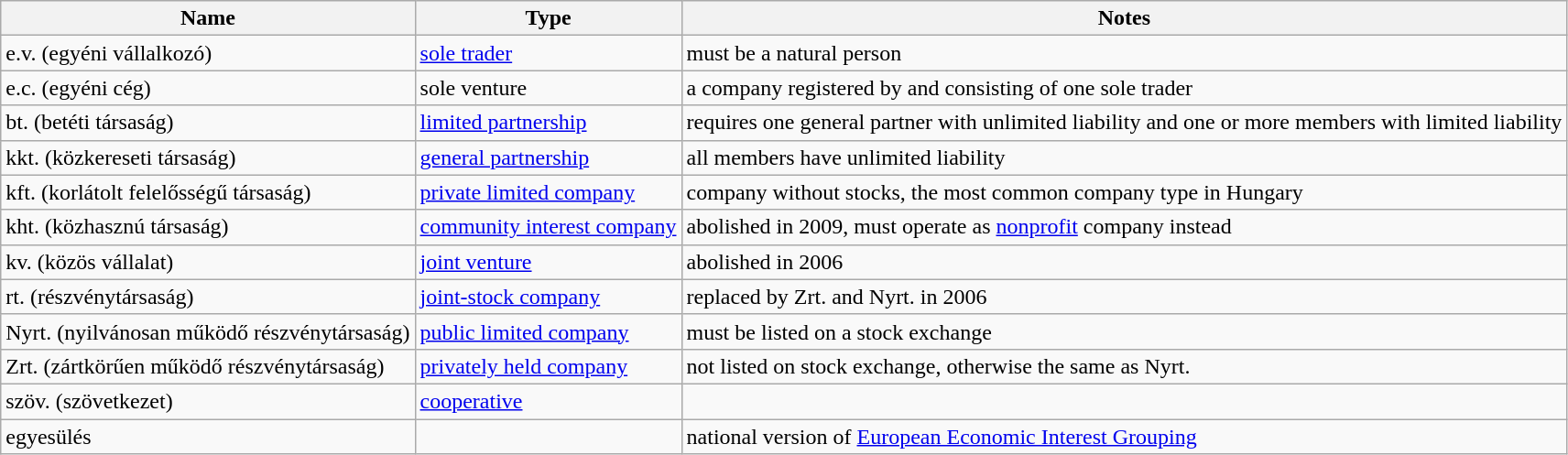<table class="wikitable">
<tr>
<th>Name</th>
<th>Type</th>
<th>Notes</th>
</tr>
<tr>
<td>e.v. (egyéni vállalkozó)</td>
<td><a href='#'>sole trader</a></td>
<td>must be a natural person</td>
</tr>
<tr>
<td>e.c. (egyéni cég)</td>
<td>sole venture</td>
<td>a company registered by and consisting of one sole trader</td>
</tr>
<tr>
<td>bt. (betéti társaság)</td>
<td><a href='#'>limited partnership</a></td>
<td>requires one general partner with unlimited liability and one or more members with limited liability</td>
</tr>
<tr>
<td>kkt. (közkereseti társaság)</td>
<td><a href='#'>general partnership</a></td>
<td>all members have unlimited liability</td>
</tr>
<tr>
<td>kft. (korlátolt felelősségű társaság)</td>
<td><a href='#'>private limited company</a></td>
<td>company without stocks, the most common company type in Hungary</td>
</tr>
<tr>
<td>kht. (közhasznú társaság)</td>
<td><a href='#'>community interest company</a></td>
<td>abolished in 2009, must operate as <a href='#'>nonprofit</a> company instead</td>
</tr>
<tr>
<td>kv. (közös vállalat)</td>
<td><a href='#'>joint venture</a></td>
<td>abolished in 2006</td>
</tr>
<tr>
<td>rt. (részvénytársaság)</td>
<td><a href='#'>joint-stock company</a></td>
<td>replaced by Zrt. and Nyrt. in 2006</td>
</tr>
<tr>
<td>Nyrt. (nyilvánosan működő részvénytársaság)</td>
<td><a href='#'>public limited company</a></td>
<td>must be listed on a stock exchange</td>
</tr>
<tr>
<td>Zrt. (zártkörűen működő részvénytársaság)</td>
<td><a href='#'>privately held company</a></td>
<td>not listed on stock exchange, otherwise the same as Nyrt.</td>
</tr>
<tr>
<td>szöv. (szövetkezet)</td>
<td><a href='#'>cooperative</a></td>
<td></td>
</tr>
<tr>
<td>egyesülés</td>
<td></td>
<td>national version of <a href='#'>European Economic Interest Grouping</a></td>
</tr>
</table>
